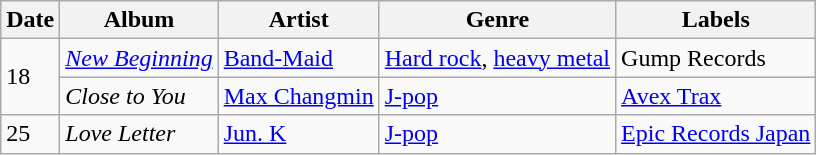<table class="wikitable">
<tr>
<th>Date</th>
<th>Album</th>
<th>Artist</th>
<th>Genre</th>
<th>Labels</th>
</tr>
<tr>
<td rowspan="2">18</td>
<td><em><a href='#'>New Beginning</a></em></td>
<td><a href='#'>Band-Maid</a></td>
<td><a href='#'>Hard rock</a>, <a href='#'>heavy metal</a></td>
<td>Gump Records</td>
</tr>
<tr>
<td><em>Close to You</em></td>
<td><a href='#'>Max Changmin</a></td>
<td><a href='#'>J-pop</a></td>
<td><a href='#'>Avex Trax</a></td>
</tr>
<tr>
<td>25</td>
<td><em>Love Letter</em></td>
<td><a href='#'>Jun. K</a></td>
<td><a href='#'>J-pop</a></td>
<td><a href='#'>Epic Records Japan</a></td>
</tr>
</table>
